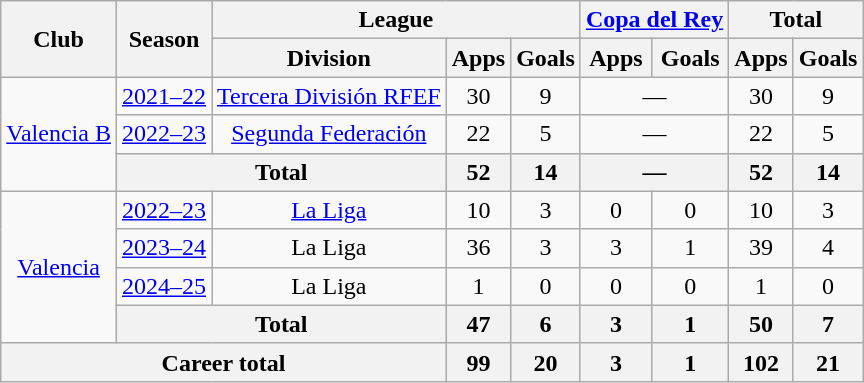<table class=wikitable style=text-align:center>
<tr>
<th rowspan="2">Club</th>
<th rowspan="2">Season</th>
<th colspan="3">League</th>
<th colspan="2"><a href='#'>Copa del Rey</a></th>
<th colspan="2">Total</th>
</tr>
<tr>
<th>Division</th>
<th>Apps</th>
<th>Goals</th>
<th>Apps</th>
<th>Goals</th>
<th>Apps</th>
<th>Goals</th>
</tr>
<tr>
<td rowspan="3"><a href='#'>Valencia B</a></td>
<td><a href='#'>2021–22</a></td>
<td><a href='#'>Tercera División RFEF</a></td>
<td>30</td>
<td>9</td>
<td colspan="2">—</td>
<td>30</td>
<td>9</td>
</tr>
<tr>
<td><a href='#'>2022–23</a></td>
<td><a href='#'>Segunda Federación</a></td>
<td>22</td>
<td>5</td>
<td colspan="2">—</td>
<td>22</td>
<td>5</td>
</tr>
<tr>
<th colspan="2">Total</th>
<th>52</th>
<th>14</th>
<th colspan="2">—</th>
<th>52</th>
<th>14</th>
</tr>
<tr>
<td rowspan="4"><a href='#'>Valencia</a></td>
<td><a href='#'>2022–23</a></td>
<td><a href='#'>La Liga</a></td>
<td>10</td>
<td>3</td>
<td>0</td>
<td>0</td>
<td>10</td>
<td>3</td>
</tr>
<tr>
<td><a href='#'>2023–24</a></td>
<td>La Liga</td>
<td>36</td>
<td>3</td>
<td>3</td>
<td>1</td>
<td>39</td>
<td>4</td>
</tr>
<tr>
<td><a href='#'>2024–25</a></td>
<td>La Liga</td>
<td>1</td>
<td>0</td>
<td>0</td>
<td>0</td>
<td>1</td>
<td>0</td>
</tr>
<tr>
<th colspan="2">Total</th>
<th>47</th>
<th>6</th>
<th>3</th>
<th>1</th>
<th>50</th>
<th>7</th>
</tr>
<tr>
<th colspan="3">Career total</th>
<th>99</th>
<th>20</th>
<th>3</th>
<th>1</th>
<th>102</th>
<th>21</th>
</tr>
</table>
